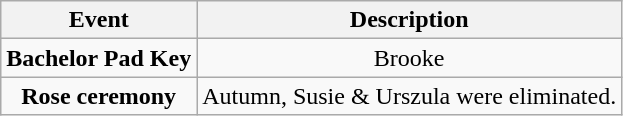<table class="wikitable sortable" style="text-align:center;">
<tr>
<th>Event</th>
<th>Description</th>
</tr>
<tr>
<td><strong>Bachelor Pad Key</strong></td>
<td>Brooke</td>
</tr>
<tr>
<td><strong>Rose ceremony</strong></td>
<td>Autumn, Susie & Urszula were eliminated.</td>
</tr>
</table>
